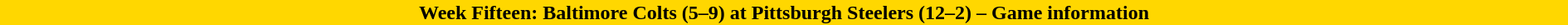<table class="toccolours collapsible collapsed"  style="width:100%; margin:auto;">
<tr>
<th style="background:gold;">Week Fifteen: Baltimore Colts (5–9) at Pittsburgh Steelers (12–2) – Game information</th>
</tr>
<tr>
<td><br></td>
</tr>
</table>
